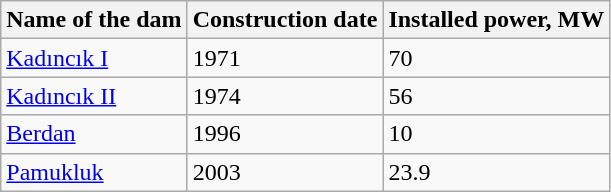<table class="sortable wikitable">
<tr>
<th>Name of the dam</th>
<th>Construction date</th>
<th>Installed power, MW </th>
</tr>
<tr>
<td><a href='#'>Kadıncık I</a></td>
<td>1971</td>
<td>70</td>
</tr>
<tr>
<td><a href='#'>Kadıncık II</a></td>
<td>1974</td>
<td>56</td>
</tr>
<tr>
<td><a href='#'>Berdan</a></td>
<td>1996</td>
<td>10</td>
</tr>
<tr>
<td><a href='#'>Pamukluk</a></td>
<td>2003</td>
<td>23.9</td>
</tr>
</table>
